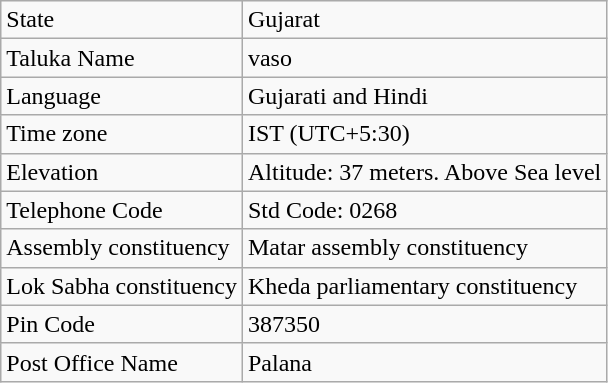<table class="wikitable">
<tr>
<td>State</td>
<td>Gujarat</td>
</tr>
<tr>
<td>Taluka Name</td>
<td>vaso</td>
</tr>
<tr>
<td>Language</td>
<td>Gujarati and Hindi</td>
</tr>
<tr>
<td>Time zone</td>
<td>IST (UTC+5:30)</td>
</tr>
<tr>
<td>Elevation</td>
<td>Altitude: 37 meters. Above Sea level</td>
</tr>
<tr>
<td>Telephone Code</td>
<td>Std Code: 0268</td>
</tr>
<tr>
<td>Assembly constituency</td>
<td>Matar assembly constituency</td>
</tr>
<tr>
<td>Lok Sabha constituency</td>
<td>Kheda parliamentary constituency</td>
</tr>
<tr>
<td>Pin Code</td>
<td>387350</td>
</tr>
<tr>
<td>Post Office Name</td>
<td>Palana</td>
</tr>
</table>
